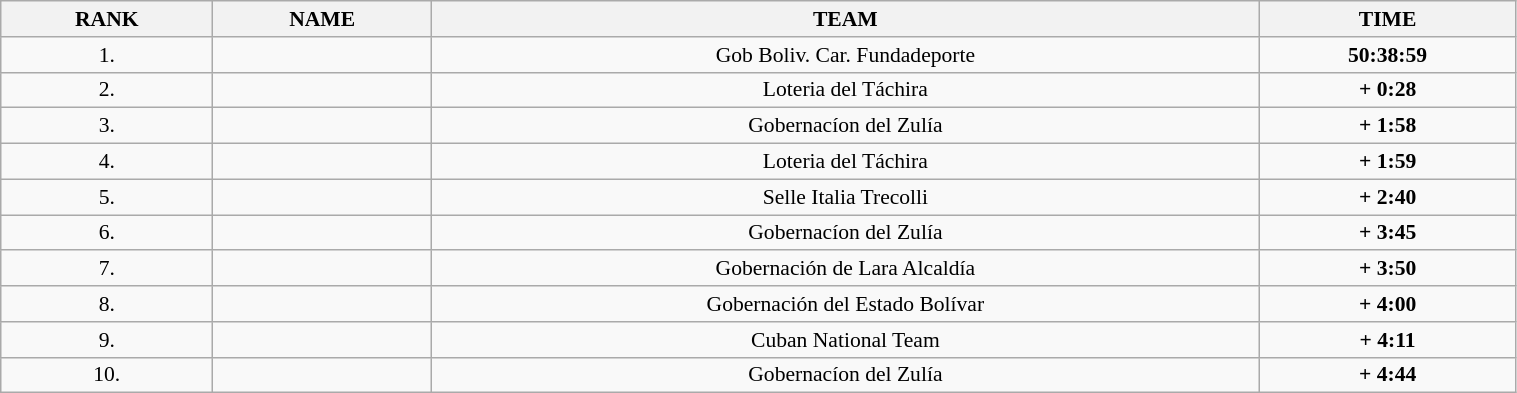<table class=wikitable style="font-size:90%" width="80%">
<tr>
<th>RANK</th>
<th>NAME</th>
<th>TEAM</th>
<th>TIME</th>
</tr>
<tr>
<td align="center">1.</td>
<td></td>
<td align="center">Gob Boliv. Car. Fundadeporte</td>
<td align="center"><strong>50:38:59</strong></td>
</tr>
<tr>
<td align="center">2.</td>
<td></td>
<td align="center">Loteria del Táchira</td>
<td align="center"><strong>+ 0:28</strong></td>
</tr>
<tr>
<td align="center">3.</td>
<td></td>
<td align="center">Gobernacíon del Zulía</td>
<td align="center"><strong>+ 1:58</strong></td>
</tr>
<tr>
<td align="center">4.</td>
<td></td>
<td align="center">Loteria del Táchira</td>
<td align="center"><strong>+ 1:59</strong></td>
</tr>
<tr>
<td align="center">5.</td>
<td></td>
<td align="center">Selle Italia Trecolli</td>
<td align="center"><strong>+ 2:40</strong></td>
</tr>
<tr>
<td align="center">6.</td>
<td></td>
<td align="center">Gobernacíon del Zulía</td>
<td align="center"><strong>+ 3:45</strong></td>
</tr>
<tr>
<td align="center">7.</td>
<td></td>
<td align="center">Gobernación de Lara Alcaldía</td>
<td align="center"><strong>+ 3:50</strong></td>
</tr>
<tr>
<td align="center">8.</td>
<td></td>
<td align="center">Gobernación del Estado Bolívar</td>
<td align="center"><strong>+ 4:00</strong></td>
</tr>
<tr>
<td align="center">9.</td>
<td></td>
<td align="center">Cuban National Team</td>
<td align="center"><strong>+ 4:11</strong></td>
</tr>
<tr>
<td align="center">10.</td>
<td></td>
<td align="center">Gobernacíon del Zulía</td>
<td align="center"><strong>+ 4:44</strong></td>
</tr>
</table>
